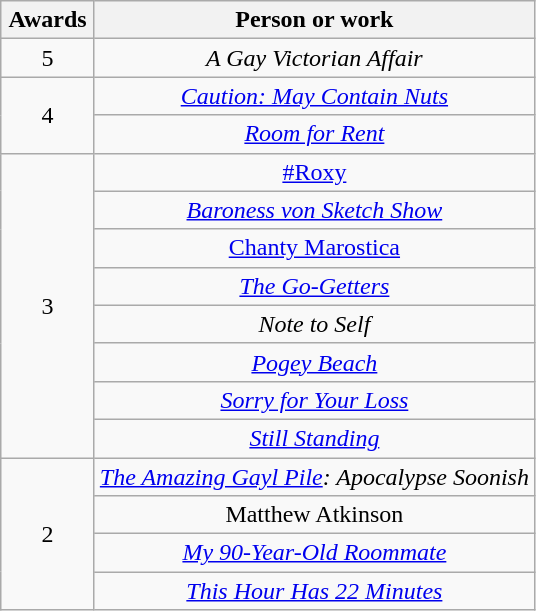<table class="wikitable sortable" style="text-align:center">
<tr>
<th scope="col" style="width:55px;">Awards</th>
<th scope="col" style="text-align:center;">Person or work</th>
</tr>
<tr>
<td style="text-align:center">5</td>
<td><em>A Gay Victorian Affair</em></td>
</tr>
<tr>
<td rowspan=2 style="text-align:center">4</td>
<td><em><a href='#'>Caution: May Contain Nuts</a></em></td>
</tr>
<tr>
<td><em><a href='#'>Room for Rent</a></em></td>
</tr>
<tr>
<td rowspan=8 style="text-align:center">3</td>
<td><a href='#'>#Roxy</a></td>
</tr>
<tr>
<td><em><a href='#'>Baroness von Sketch Show</a></em></td>
</tr>
<tr>
<td><a href='#'>Chanty Marostica</a></td>
</tr>
<tr>
<td><em><a href='#'>The Go-Getters</a></em></td>
</tr>
<tr>
<td><em>Note to Self</em></td>
</tr>
<tr>
<td><em><a href='#'>Pogey Beach</a></em></td>
</tr>
<tr>
<td><em><a href='#'>Sorry for Your Loss</a></em></td>
</tr>
<tr>
<td><em><a href='#'>Still Standing</a></em></td>
</tr>
<tr>
<td rowspan=4 style="text-align:center">2</td>
<td><em><a href='#'>The Amazing Gayl Pile</a>: Apocalypse Soonish</em></td>
</tr>
<tr>
<td>Matthew Atkinson</td>
</tr>
<tr>
<td><em><a href='#'>My 90-Year-Old Roommate</a></em></td>
</tr>
<tr>
<td><em><a href='#'>This Hour Has 22 Minutes</a></em></td>
</tr>
</table>
